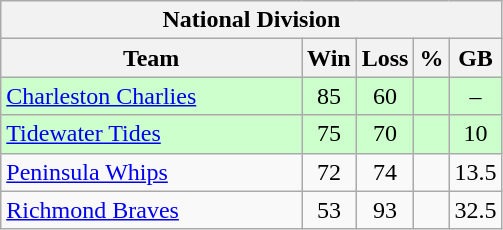<table class="wikitable">
<tr>
<th colspan="5">National Division</th>
</tr>
<tr>
<th width="60%">Team</th>
<th>Win</th>
<th>Loss</th>
<th>%</th>
<th>GB</th>
</tr>
<tr align=center bgcolor=ccffcc>
<td align=left><a href='#'>Charleston Charlies</a></td>
<td>85</td>
<td>60</td>
<td></td>
<td>–</td>
</tr>
<tr align=center bgcolor=ccffcc>
<td align=left><a href='#'>Tidewater Tides</a></td>
<td>75</td>
<td>70</td>
<td></td>
<td>10</td>
</tr>
<tr align=center>
<td align=left><a href='#'>Peninsula Whips</a></td>
<td>72</td>
<td>74</td>
<td></td>
<td>13.5</td>
</tr>
<tr align=center>
<td align=left><a href='#'>Richmond Braves</a></td>
<td>53</td>
<td>93</td>
<td></td>
<td>32.5</td>
</tr>
</table>
